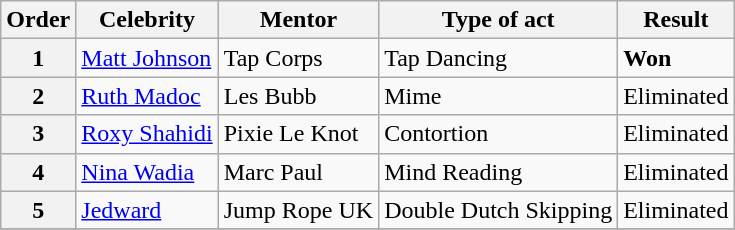<table class="wikitable">
<tr>
<th>Order</th>
<th>Celebrity</th>
<th>Mentor</th>
<th>Type of act</th>
<th>Result</th>
</tr>
<tr>
<th>1</th>
<td><a href='#'>Matt Johnson</a></td>
<td>Tap Corps</td>
<td>Tap Dancing</td>
<td><strong>Won</strong></td>
</tr>
<tr>
<th>2</th>
<td><a href='#'>Ruth Madoc</a></td>
<td>Les Bubb</td>
<td>Mime</td>
<td>Eliminated</td>
</tr>
<tr>
<th>3</th>
<td><a href='#'>Roxy Shahidi</a></td>
<td>Pixie Le Knot</td>
<td>Contortion</td>
<td>Eliminated</td>
</tr>
<tr>
<th>4</th>
<td><a href='#'>Nina Wadia</a></td>
<td>Marc Paul</td>
<td>Mind Reading</td>
<td>Eliminated</td>
</tr>
<tr>
<th>5</th>
<td><a href='#'>Jedward</a></td>
<td>Jump Rope UK</td>
<td>Double Dutch Skipping</td>
<td>Eliminated</td>
</tr>
<tr>
</tr>
</table>
